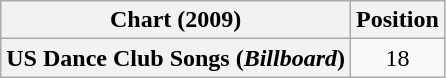<table class="wikitable plainrowheaders">
<tr>
<th>Chart (2009)</th>
<th>Position</th>
</tr>
<tr>
<th scope="row">US Dance Club Songs (<em>Billboard</em>)</th>
<td align="center">18</td>
</tr>
</table>
